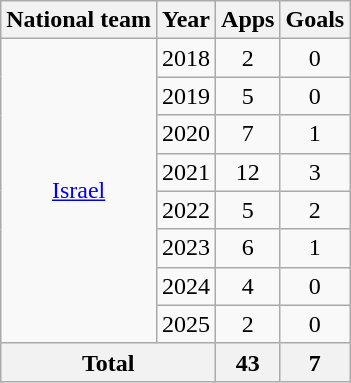<table class="wikitable" style="text-align: center;">
<tr>
<th>National team</th>
<th>Year</th>
<th>Apps</th>
<th>Goals</th>
</tr>
<tr>
<td rowspan="8"><a href='#'>Israel</a></td>
<td>2018</td>
<td>2</td>
<td>0</td>
</tr>
<tr>
<td>2019</td>
<td>5</td>
<td>0</td>
</tr>
<tr>
<td>2020</td>
<td>7</td>
<td>1</td>
</tr>
<tr>
<td>2021</td>
<td>12</td>
<td>3</td>
</tr>
<tr>
<td>2022</td>
<td>5</td>
<td>2</td>
</tr>
<tr>
<td>2023</td>
<td>6</td>
<td>1</td>
</tr>
<tr>
<td>2024</td>
<td>4</td>
<td>0</td>
</tr>
<tr>
<td>2025</td>
<td>2</td>
<td>0</td>
</tr>
<tr>
<th colspan="2">Total</th>
<th>43</th>
<th>7</th>
</tr>
</table>
